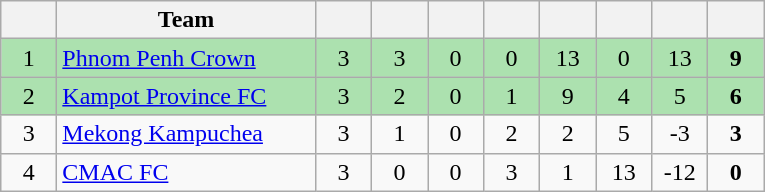<table class="wikitable" style="text-align: center;">
<tr>
<th width=30></th>
<th width=165>Team</th>
<th width=30></th>
<th width=30></th>
<th width=30></th>
<th width=30></th>
<th width=30></th>
<th width=30></th>
<th width=30></th>
<th width=30></th>
</tr>
<tr style="background:#ace1af;">
<td>1</td>
<td align=left><a href='#'>Phnom Penh Crown</a></td>
<td>3</td>
<td>3</td>
<td>0</td>
<td>0</td>
<td>13</td>
<td>0</td>
<td>13</td>
<td><strong>9</strong></td>
</tr>
<tr style="background:#ace1af;">
<td>2</td>
<td align=left><a href='#'>Kampot Province FC</a></td>
<td>3</td>
<td>2</td>
<td>0</td>
<td>1</td>
<td>9</td>
<td>4</td>
<td>5</td>
<td><strong>6</strong></td>
</tr>
<tr>
<td>3</td>
<td align=left><a href='#'>Mekong Kampuchea</a></td>
<td>3</td>
<td>1</td>
<td>0</td>
<td>2</td>
<td>2</td>
<td>5</td>
<td>-3</td>
<td><strong>3</strong></td>
</tr>
<tr>
<td>4</td>
<td align=left><a href='#'>CMAC FC</a></td>
<td>3</td>
<td>0</td>
<td>0</td>
<td>3</td>
<td>1</td>
<td>13</td>
<td>-12</td>
<td><strong>0</strong></td>
</tr>
</table>
